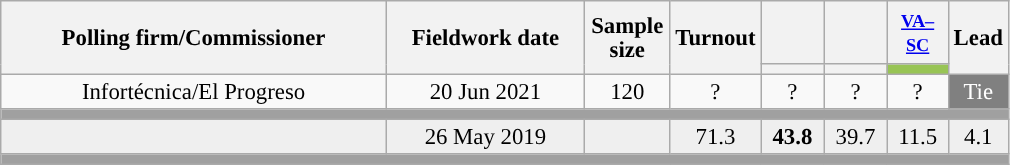<table class="wikitable collapsible collapsed" style="text-align:center; font-size:95%; line-height:16px;">
<tr style="height:42px;">
<th style="width:250px;" rowspan="2">Polling firm/Commissioner</th>
<th style="width:125px;" rowspan="2">Fieldwork date</th>
<th style="width:50px;" rowspan="2">Sample size</th>
<th style="width:45px;" rowspan="2">Turnout</th>
<th style="width:35px;"></th>
<th style="width:35px;"></th>
<th style="width:35px; font-size:80%;"><a href='#'>VA–SC</a></th>
<th style="width:30px;" rowspan="2">Lead</th>
</tr>
<tr>
<th style="color:inherit;background:"></th>
<th style="color:inherit;background:"></th>
<th style="color:inherit;background:#98C455;"></th>
</tr>
<tr>
<td>Infortécnica/El Progreso</td>
<td>20 Jun 2021</td>
<td>120</td>
<td>?</td>
<td>?<br></td>
<td>?<br></td>
<td>?<br></td>
<td style="background:grey; color:white;">Tie</td>
</tr>
<tr>
<td colspan="8" style="background:#A0A0A0"></td>
</tr>
<tr style="background:#EFEFEF;">
<td><strong></strong></td>
<td>26 May 2019</td>
<td></td>
<td>71.3</td>
<td><strong>43.8</strong><br></td>
<td>39.7<br></td>
<td>11.5<br></td>
<td style="background:">4.1</td>
</tr>
<tr>
<td colspan="8" style="background:#A0A0A0"></td>
</tr>
</table>
